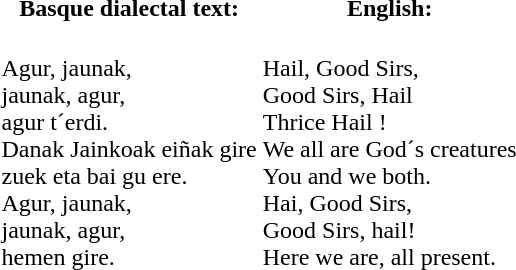<table>
<tr>
<th>Basque dialectal text:</th>
<th>English:</th>
</tr>
<tr>
<td><br>Agur, jaunak,<br>
jaunak, agur, <br>
agur t´erdi.<br>Danak Jainkoak eiñak gire<br>
zuek eta bai gu ere.<br>Agur, jaunak, <br>
jaunak, agur, <br>
hemen gire.</td>
<td><br>Hail, Good Sirs, <br>
Good Sirs, Hail <br>
Thrice Hail !<br>We all are God´s creatures <br>
You and we both.<br>Hai, Good Sirs, <br>
Good Sirs, hail! <br>
Here we are, all present.</td>
</tr>
</table>
